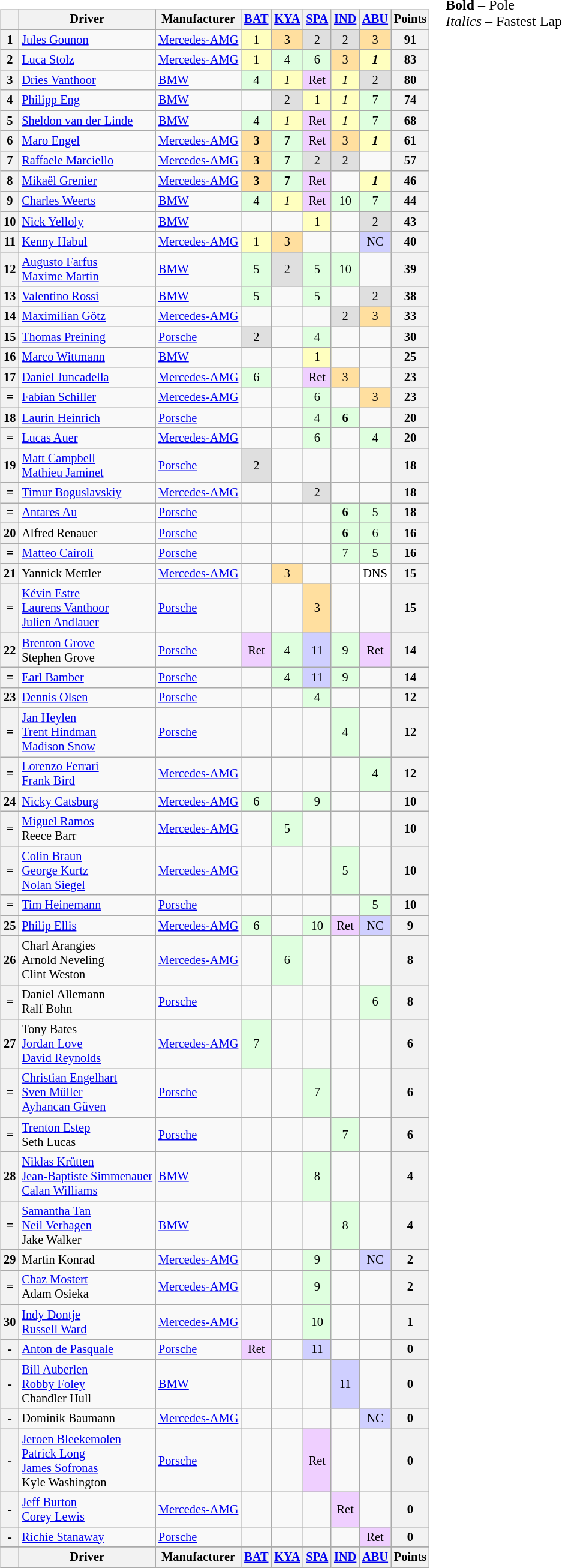<table>
<tr>
<td valign="top"><br><table class="wikitable" style="font-size: 85%; text-align:center;">
<tr>
<th></th>
<th>Driver</th>
<th>Manufacturer</th>
<th><a href='#'>BAT</a><br></th>
<th><a href='#'>KYA</a><br></th>
<th><a href='#'>SPA</a><br></th>
<th><a href='#'>IND</a><br></th>
<th><a href='#'>ABU</a><br></th>
<th>Points</th>
</tr>
<tr>
<th>1</th>
<td align="left"> <a href='#'>Jules Gounon</a></td>
<td align="left" nowrap><a href='#'>Mercedes-AMG</a></td>
<td style="background:#FFFFBF;">1</td>
<td style="background:#FFDF9F;">3</td>
<td style="background:#DFDFDF;">2</td>
<td style="background:#DFDFDF;">2</td>
<td style="background:#FFDF9F;">3</td>
<th>91</th>
</tr>
<tr>
<th>2</th>
<td align="left"> <a href='#'>Luca Stolz</a></td>
<td align="left"><a href='#'>Mercedes-AMG</a></td>
<td style="background:#FFFFBF;">1</td>
<td style="background:#DFFFDF;">4</td>
<td style="background:#DFFFDF;">6</td>
<td style="background:#FFDF9F;">3</td>
<td style="background:#FFFFBF;"><strong><em>1</em></strong></td>
<th>83</th>
</tr>
<tr>
<th>3</th>
<td align="left"> <a href='#'>Dries Vanthoor</a></td>
<td align="left"><a href='#'>BMW</a></td>
<td style="background:#DFFFDF;">4</td>
<td style="background:#FFFFBF;"><em>1</em></td>
<td style="background:#EFCFFF;">Ret</td>
<td style="background:#FFFFBF;"><em>1</em></td>
<td style="background:#DFDFDF;">2</td>
<th>80</th>
</tr>
<tr>
<th>4</th>
<td align="left"> <a href='#'>Philipp Eng</a></td>
<td align="left"><a href='#'>BMW</a></td>
<td></td>
<td style="background:#DFDFDF;">2</td>
<td style="background:#FFFFBF;">1</td>
<td style="background:#FFFFBF;"><em>1</em></td>
<td style="background:#DFFFDF;">7</td>
<th>74</th>
</tr>
<tr>
<th>5</th>
<td align="left" nowrap> <a href='#'>Sheldon van der Linde</a></td>
<td align="left"><a href='#'>BMW</a></td>
<td style="background:#DFFFDF;">4</td>
<td style="background:#FFFFBF;"><em>1</em></td>
<td style="background:#EFCFFF;">Ret</td>
<td style="background:#FFFFBF;"><em>1</em></td>
<td style="background:#DFFFDF;">7</td>
<th>68</th>
</tr>
<tr>
<th>6</th>
<td align="left"> <a href='#'>Maro Engel</a></td>
<td align="left"><a href='#'>Mercedes-AMG</a></td>
<td style="background:#FFDF9F;"><strong>3</strong></td>
<td style="background:#DFFFDF;"><strong>7</strong></td>
<td style="background:#EFCFFF;">Ret</td>
<td style="background:#FFDF9F;">3</td>
<td style="background:#FFFFBF;"><strong><em>1</em></strong></td>
<th>61</th>
</tr>
<tr>
<th>7</th>
<td align="left"> <a href='#'>Raffaele Marciello</a></td>
<td align="left"><a href='#'>Mercedes-AMG</a></td>
<td style="background:#FFDF9F;"><strong>3</strong></td>
<td style="background:#DFFFDF;"><strong>7</strong></td>
<td style="background:#DFDFDF;">2</td>
<td style="background:#DFDFDF;">2</td>
<td></td>
<th>57</th>
</tr>
<tr>
<th>8</th>
<td align="left"> <a href='#'>Mikaël Grenier</a></td>
<td align="left"><a href='#'>Mercedes-AMG</a></td>
<td style="background:#FFDF9F;"><strong>3</strong></td>
<td style="background:#DFFFDF;"><strong>7</strong></td>
<td style="background:#EFCFFF;">Ret</td>
<td></td>
<td style="background:#FFFFBF;"><strong><em>1</em></strong></td>
<th>46</th>
</tr>
<tr>
<th>9</th>
<td align="left"> <a href='#'>Charles Weerts</a></td>
<td align="left"><a href='#'>BMW</a></td>
<td style="background:#DFFFDF;">4</td>
<td style="background:#FFFFBF;"><em>1</em></td>
<td style="background:#EFCFFF;">Ret</td>
<td style="background:#DFFFDF;">10</td>
<td style="background:#DFFFDF;">7</td>
<th>44</th>
</tr>
<tr>
<th>10</th>
<td align="left"> <a href='#'>Nick Yelloly</a></td>
<td align="left"><a href='#'>BMW</a></td>
<td></td>
<td></td>
<td style="background:#FFFFBF;">1</td>
<td></td>
<td style="background:#DFDFDF;">2</td>
<th>43</th>
</tr>
<tr>
<th>11</th>
<td align="left"> <a href='#'>Kenny Habul</a></td>
<td align="left"><a href='#'>Mercedes-AMG</a></td>
<td style="background:#FFFFBF;">1</td>
<td style="background:#FFDF9F;">3</td>
<td></td>
<td></td>
<td style="background:#CFCFFF;">NC</td>
<th>40</th>
</tr>
<tr>
<th>12</th>
<td align="left"> <a href='#'>Augusto Farfus</a><br> <a href='#'>Maxime Martin</a></td>
<td align="left"><a href='#'>BMW</a></td>
<td style="background:#DFFFDF;">5</td>
<td style="background:#DFDFDF;">2</td>
<td style="background:#DFFFDF;">5</td>
<td style="background:#DFFFDF;">10</td>
<td></td>
<th>39</th>
</tr>
<tr>
<th>13</th>
<td align="left"> <a href='#'>Valentino Rossi</a></td>
<td align="left"><a href='#'>BMW</a></td>
<td style="background:#DFFFDF;">5</td>
<td></td>
<td style="background:#DFFFDF;">5</td>
<td></td>
<td style="background:#DFDFDF;">2</td>
<th>38</th>
</tr>
<tr>
<th>14</th>
<td align="left"> <a href='#'>Maximilian Götz</a></td>
<td align="left"><a href='#'>Mercedes-AMG</a></td>
<td></td>
<td></td>
<td></td>
<td style="background:#DFDFDF;">2</td>
<td style="background:#FFDF9F;">3</td>
<th>33</th>
</tr>
<tr>
<th>15</th>
<td align="left"> <a href='#'>Thomas Preining</a></td>
<td align="left"><a href='#'>Porsche</a></td>
<td style="background:#DFDFDF;">2</td>
<td></td>
<td style="background:#DFFFDF;">4</td>
<td></td>
<td></td>
<th>30</th>
</tr>
<tr>
<th>16</th>
<td align="left"> <a href='#'>Marco Wittmann</a></td>
<td align="left"><a href='#'>BMW</a></td>
<td></td>
<td></td>
<td style="background:#FFFFBF;">1</td>
<td></td>
<td></td>
<th>25</th>
</tr>
<tr>
<th>17</th>
<td align="left"> <a href='#'>Daniel Juncadella</a></td>
<td align="left"><a href='#'>Mercedes-AMG</a></td>
<td style="background:#DFFFDF;">6</td>
<td></td>
<td style="background:#EFCFFF;">Ret</td>
<td style="background:#FFDF9F;">3</td>
<td></td>
<th>23</th>
</tr>
<tr>
<th>=</th>
<td align="left"> <a href='#'>Fabian Schiller</a></td>
<td align="left"><a href='#'>Mercedes-AMG</a></td>
<td></td>
<td></td>
<td style="background:#DFFFDF;">6</td>
<td></td>
<td style="background:#FFDF9F;">3</td>
<th>23</th>
</tr>
<tr>
<th>18</th>
<td align="left"> <a href='#'>Laurin Heinrich</a></td>
<td align="left"><a href='#'>Porsche</a></td>
<td></td>
<td></td>
<td style="background:#DFFFDF;">4</td>
<td style="background:#DFFFDF;"><strong>6</strong></td>
<td></td>
<th>20</th>
</tr>
<tr>
<th>=</th>
<td align="left"> <a href='#'>Lucas Auer</a></td>
<td align="left"><a href='#'>Mercedes-AMG</a></td>
<td></td>
<td></td>
<td style="background:#DFFFDF;">6</td>
<td></td>
<td style="background:#DFFFDF;">4</td>
<th>20</th>
</tr>
<tr>
<th>19</th>
<td align="left"> <a href='#'>Matt Campbell</a><br> <a href='#'>Mathieu Jaminet</a></td>
<td align="left"><a href='#'>Porsche</a></td>
<td style="background:#DFDFDF;">2</td>
<td></td>
<td></td>
<td></td>
<td></td>
<th>18</th>
</tr>
<tr>
<th>=</th>
<td align="left"> <a href='#'>Timur Boguslavskiy</a></td>
<td align="left"><a href='#'>Mercedes-AMG</a></td>
<td></td>
<td></td>
<td style="background:#DFDFDF;">2</td>
<td></td>
<td></td>
<th>18</th>
</tr>
<tr>
<th>=</th>
<td align="left"> <a href='#'>Antares Au</a></td>
<td align="left"><a href='#'>Porsche</a></td>
<td></td>
<td></td>
<td></td>
<td style="background:#DFFFDF;"><strong>6</strong></td>
<td style="background:#DFFFDF;">5</td>
<th>18</th>
</tr>
<tr>
<th>20</th>
<td align="left"> Alfred Renauer</td>
<td align="left"><a href='#'>Porsche</a></td>
<td></td>
<td></td>
<td></td>
<td style="background:#DFFFDF;"><strong>6</strong></td>
<td style="background:#DFFFDF;">6</td>
<th>16</th>
</tr>
<tr>
<th>=</th>
<td align="left"> <a href='#'>Matteo Cairoli</a></td>
<td align="left"><a href='#'>Porsche</a></td>
<td></td>
<td></td>
<td></td>
<td style="background:#DFFFDF;">7</td>
<td style="background:#DFFFDF;">5</td>
<th>16</th>
</tr>
<tr>
<th>21</th>
<td align="left"> Yannick Mettler</td>
<td align="left"><a href='#'>Mercedes-AMG</a></td>
<td></td>
<td style="background:#FFDF9F;">3</td>
<td></td>
<td></td>
<td style="background:#FFFFFF;">DNS</td>
<th>15</th>
</tr>
<tr>
<th>=</th>
<td align="left"> <a href='#'>Kévin Estre</a><br> <a href='#'>Laurens Vanthoor</a><br> <a href='#'>Julien Andlauer</a></td>
<td align="left"><a href='#'>Porsche</a></td>
<td></td>
<td></td>
<td style="background:#FFDF9F;">3</td>
<td></td>
<td></td>
<th>15</th>
</tr>
<tr>
<th>22</th>
<td align="left"> <a href='#'>Brenton Grove</a><br> Stephen Grove</td>
<td align="left"><a href='#'>Porsche</a></td>
<td style="background:#EFCFFF;">Ret</td>
<td style="background:#DFFFDF;">4</td>
<td style="background:#CFCFFF;">11</td>
<td style="background:#DFFFDF;">9</td>
<td style="background:#EFCFFF;">Ret</td>
<th>14</th>
</tr>
<tr>
<th>=</th>
<td align="left"> <a href='#'>Earl Bamber</a></td>
<td align="left"><a href='#'>Porsche</a></td>
<td></td>
<td style="background:#DFFFDF;">4</td>
<td style="background:#CFCFFF;">11</td>
<td style="background:#DFFFDF;">9</td>
<td></td>
<th>14</th>
</tr>
<tr>
<th>23</th>
<td align="left"> <a href='#'>Dennis Olsen</a></td>
<td align="left"><a href='#'>Porsche</a></td>
<td></td>
<td></td>
<td style="background:#DFFFDF;">4</td>
<td></td>
<td></td>
<th>12</th>
</tr>
<tr>
<th>=</th>
<td align="left"> <a href='#'>Jan Heylen</a><br> <a href='#'>Trent Hindman</a><br> <a href='#'>Madison Snow</a></td>
<td align="left"><a href='#'>Porsche</a></td>
<td></td>
<td></td>
<td></td>
<td style="background:#DFFFDF;">4</td>
<td></td>
<th>12</th>
</tr>
<tr>
<th>=</th>
<td align="left"> <a href='#'>Lorenzo Ferrari</a><br> <a href='#'>Frank Bird</a></td>
<td align="left"><a href='#'>Mercedes-AMG</a></td>
<td></td>
<td></td>
<td></td>
<td></td>
<td style="background:#DFFFDF;">4</td>
<th>12</th>
</tr>
<tr>
<th>24</th>
<td align="left"> <a href='#'>Nicky Catsburg</a></td>
<td align="left"><a href='#'>Mercedes-AMG</a></td>
<td style="background:#DFFFDF;">6</td>
<td></td>
<td style="background:#DFFFDF;">9</td>
<td></td>
<td></td>
<th>10</th>
</tr>
<tr>
<th>=</th>
<td align="left"> <a href='#'>Miguel Ramos</a><br> Reece Barr</td>
<td align="left"><a href='#'>Mercedes-AMG</a></td>
<td></td>
<td style="background:#DFFFDF;">5</td>
<td></td>
<td></td>
<td></td>
<th>10</th>
</tr>
<tr>
<th>=</th>
<td align="left"> <a href='#'>Colin Braun</a><br> <a href='#'>George Kurtz</a><br> <a href='#'>Nolan Siegel</a></td>
<td align="left"><a href='#'>Mercedes-AMG</a></td>
<td></td>
<td></td>
<td></td>
<td style="background:#DFFFDF;">5</td>
<td></td>
<th>10</th>
</tr>
<tr>
<th>=</th>
<td align="left"> <a href='#'>Tim Heinemann</a></td>
<td align="left"><a href='#'>Porsche</a></td>
<td></td>
<td></td>
<td></td>
<td></td>
<td style="background:#DFFFDF;">5</td>
<th>10</th>
</tr>
<tr>
<th>25</th>
<td align="left"> <a href='#'>Philip Ellis</a></td>
<td align="left"><a href='#'>Mercedes-AMG</a></td>
<td style="background:#DFFFDF;">6</td>
<td></td>
<td style="background:#DFFFDF;">10</td>
<td style="background:#EFCFFF;">Ret</td>
<td style="background:#CFCFFF;">NC</td>
<th>9</th>
</tr>
<tr>
<th>26</th>
<td align="left"> Charl Arangies<br> Arnold Neveling<br> Clint Weston</td>
<td align="left"><a href='#'>Mercedes-AMG</a></td>
<td></td>
<td style="background:#DFFFDF;">6</td>
<td></td>
<td></td>
<td></td>
<th>8</th>
</tr>
<tr>
<th>=</th>
<td align="left"> Daniel Allemann<br> Ralf Bohn</td>
<td align="left"><a href='#'>Porsche</a></td>
<td></td>
<td></td>
<td></td>
<td></td>
<td style="background:#DFFFDF;">6</td>
<th>8</th>
</tr>
<tr>
<th>27</th>
<td align="left"> Tony Bates<br> <a href='#'>Jordan Love</a><br> <a href='#'>David Reynolds</a></td>
<td align="left"><a href='#'>Mercedes-AMG</a></td>
<td style="background:#DFFFDF;">7</td>
<td></td>
<td></td>
<td></td>
<td></td>
<th>6</th>
</tr>
<tr>
<th>=</th>
<td align="left"> <a href='#'>Christian Engelhart</a><br> <a href='#'>Sven Müller</a><br> <a href='#'>Ayhancan Güven</a></td>
<td align="left"><a href='#'>Porsche</a></td>
<td></td>
<td></td>
<td style="background:#DFFFDF;">7</td>
<td></td>
<td></td>
<th>6</th>
</tr>
<tr>
<th>=</th>
<td align="left"> <a href='#'>Trenton Estep</a><br> Seth Lucas</td>
<td align="left"><a href='#'>Porsche</a></td>
<td></td>
<td></td>
<td></td>
<td style="background:#DFFFDF;">7</td>
<td></td>
<th>6</th>
</tr>
<tr>
<th>28</th>
<td align="left"> <a href='#'>Niklas Krütten</a><br> <a href='#'>Jean-Baptiste Simmenauer</a><br> <a href='#'>Calan Williams</a></td>
<td align="left"><a href='#'>BMW</a></td>
<td></td>
<td></td>
<td style="background:#DFFFDF;">8</td>
<td></td>
<td></td>
<th>4</th>
</tr>
<tr>
<th>=</th>
<td align="left"> <a href='#'>Samantha Tan</a><br> <a href='#'>Neil Verhagen</a><br> Jake Walker</td>
<td align="left"><a href='#'>BMW</a></td>
<td></td>
<td></td>
<td></td>
<td style="background:#DFFFDF;">8</td>
<td></td>
<th>4</th>
</tr>
<tr>
<th>29</th>
<td align="left"> Martin Konrad</td>
<td align="left"><a href='#'>Mercedes-AMG</a></td>
<td></td>
<td></td>
<td style="background:#DFFFDF;">9</td>
<td></td>
<td style="background:#CFCFFF;">NC</td>
<th>2</th>
</tr>
<tr>
<th>=</th>
<td align="left"> <a href='#'>Chaz Mostert</a><br> Adam Osieka</td>
<td align="left"><a href='#'>Mercedes-AMG</a></td>
<td></td>
<td></td>
<td style="background:#DFFFDF;">9</td>
<td></td>
<td></td>
<th>2</th>
</tr>
<tr>
<th>30</th>
<td align="left"> <a href='#'>Indy Dontje</a><br> <a href='#'>Russell Ward</a></td>
<td align="left"><a href='#'>Mercedes-AMG</a></td>
<td></td>
<td></td>
<td style="background:#DFFFDF;">10</td>
<td></td>
<td></td>
<th>1</th>
</tr>
<tr>
<th>-</th>
<td align="left"> <a href='#'>Anton de Pasquale</a></td>
<td align="left"><a href='#'>Porsche</a></td>
<td style="background:#EFCFFF;">Ret</td>
<td></td>
<td style="background:#CFCFFF;">11</td>
<td></td>
<td></td>
<th>0</th>
</tr>
<tr>
<th>-</th>
<td align="left"> <a href='#'>Bill Auberlen</a><br> <a href='#'>Robby Foley</a><br> Chandler Hull</td>
<td align="left"><a href='#'>BMW</a></td>
<td></td>
<td></td>
<td></td>
<td style="background:#CFCFFF;">11</td>
<td></td>
<th>0</th>
</tr>
<tr>
<th>-</th>
<td align="left"> Dominik Baumann</td>
<td align="left"><a href='#'>Mercedes-AMG</a></td>
<td></td>
<td></td>
<td></td>
<td></td>
<td style="background:#CFCFFF;">NC</td>
<th>0</th>
</tr>
<tr>
<th>-</th>
<td align="left"> <a href='#'>Jeroen Bleekemolen</a><br> <a href='#'>Patrick Long</a><br> <a href='#'>James Sofronas</a><br> Kyle Washington</td>
<td align="left"><a href='#'>Porsche</a></td>
<td></td>
<td></td>
<td style="background:#EFCFFF;">Ret</td>
<td></td>
<td></td>
<th>0</th>
</tr>
<tr>
<th>-</th>
<td align="left"> <a href='#'>Jeff Burton</a><br> <a href='#'>Corey Lewis</a></td>
<td align="left"><a href='#'>Mercedes-AMG</a></td>
<td></td>
<td></td>
<td></td>
<td style="background:#EFCFFF;">Ret</td>
<td></td>
<th>0</th>
</tr>
<tr>
<th>-</th>
<td align="left"> <a href='#'>Richie Stanaway</a></td>
<td align="left"><a href='#'>Porsche</a></td>
<td></td>
<td></td>
<td></td>
<td></td>
<td style="background:#EFCFFF;">Ret</td>
<th>0</th>
</tr>
<tr>
</tr>
<tr valign="top">
<th valign=middle></th>
<th valign=middle>Driver</th>
<th valign=middle>Manufacturer</th>
<th><a href='#'>BAT</a><br></th>
<th><a href='#'>KYA</a><br></th>
<th><a href='#'>SPA</a><br></th>
<th><a href='#'>IND</a><br></th>
<th><a href='#'>ABU</a><br></th>
<th valign=middle>Points</th>
</tr>
</table>
</td>
<td valign="top"><br>
<span><strong>Bold</strong> – Pole<br><em>Italics</em> – Fastest Lap</span></td>
</tr>
</table>
